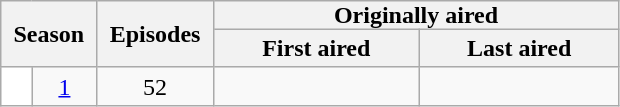<table class="wikitable plainrowheaders" style="text-align: center;">
<tr>
<th scope="col" style="padding:0 8px;" rowspan="2" colspan="2">Season</th>
<th scope="col" style="padding:0 8px;" rowspan="2">Episodes</th>
<th scope="col" style="padding:0 80px;" colspan="2">Originally aired</th>
</tr>
<tr>
<th scope="col">First aired</th>
<th scope="col">Last aired</th>
</tr>
<tr>
<td scope="row" style="background:#FFFFFF; color:#100;"></td>
<td><a href='#'>1</a></td>
<td>52</td>
<td></td>
<td></td>
</tr>
</table>
